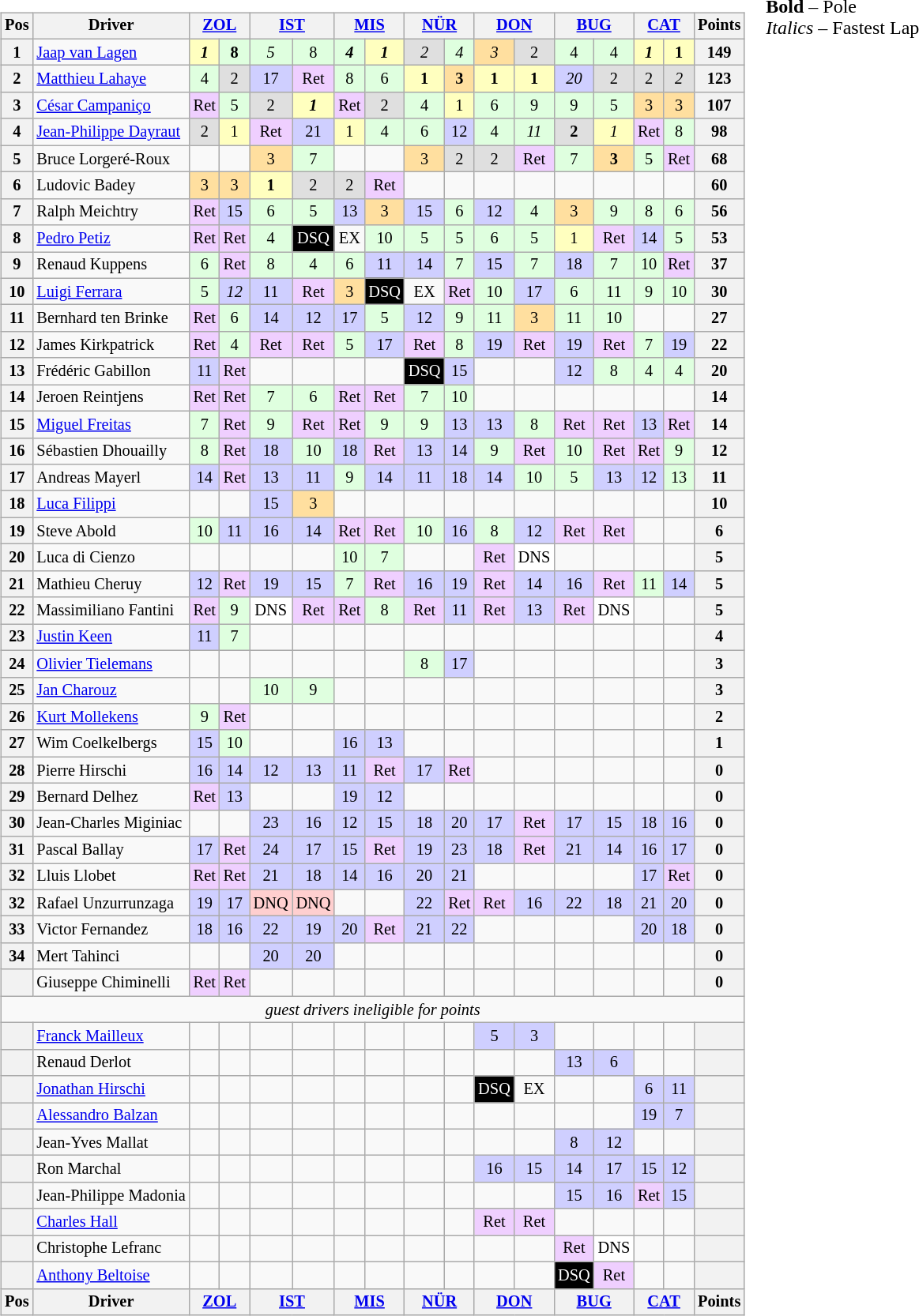<table>
<tr>
<td><br><table class="wikitable" style="font-size: 85%; text-align:center">
<tr valign="top">
<th valign="middle">Pos</th>
<th valign="middle">Driver</th>
<th colspan=2><a href='#'>ZOL</a><br></th>
<th colspan=2><a href='#'>IST</a><br></th>
<th colspan=2><a href='#'>MIS</a><br></th>
<th colspan=2><a href='#'>NÜR</a><br></th>
<th colspan=2><a href='#'>DON</a><br></th>
<th colspan=2><a href='#'>BUG</a><br></th>
<th colspan=2><a href='#'>CAT</a><br></th>
<th valign="middle">Points</th>
</tr>
<tr>
<th>1</th>
<td align=left> <a href='#'>Jaap van Lagen</a></td>
<td style="background:#FFFFBF;"><strong><em>1</em></strong></td>
<td style="background:#DFFFDF;"><strong>8</strong></td>
<td style="background:#DFFFDF;"><em>5</em></td>
<td style="background:#DFFFDF;">8</td>
<td style="background:#DFFFDF;"><strong><em>4</em></strong></td>
<td style="background:#FFFFBF;"><strong><em>1</em></strong></td>
<td style="background:#DFDFDF;"><em>2</em></td>
<td style="background:#DFFFDF;"><em>4</em></td>
<td style="background:#FFDF9F;"><em>3</em></td>
<td style="background:#DFDFDF;">2</td>
<td style="background:#DFFFDF;">4</td>
<td style="background:#DFFFDF;">4</td>
<td style="background:#FFFFBF;"><strong><em>1</em></strong></td>
<td style="background:#FFFFBF;"><strong>1</strong></td>
<th>149</th>
</tr>
<tr>
<th>2</th>
<td align=left> <a href='#'>Matthieu Lahaye</a></td>
<td style="background:#DFFFDF;">4</td>
<td style="background:#DFDFDF;">2</td>
<td style="background:#CFCFFF;">17</td>
<td style="background:#EFCFFF;">Ret</td>
<td style="background:#DFFFDF;">8</td>
<td style="background:#DFFFDF;">6</td>
<td style="background:#FFFFBF;"><strong>1</strong></td>
<td style="background:#FFDF9F;"><strong>3</strong></td>
<td style="background:#FFFFBF;"><strong>1</strong></td>
<td style="background:#FFFFBF;"><strong>1</strong></td>
<td style="background:#CFCFFF;"><em>20</em></td>
<td style="background:#DFDFDF;">2</td>
<td style="background:#DFDFDF;">2</td>
<td style="background:#DFDFDF;"><em>2</em></td>
<th>123</th>
</tr>
<tr>
<th>3</th>
<td align=left> <a href='#'>César Campaniço</a></td>
<td style="background:#EFCFFF;">Ret</td>
<td style="background:#DFFFDF;">5</td>
<td style="background:#DFDFDF;">2</td>
<td style="background:#FFFFBF;"><strong><em>1</em></strong></td>
<td style="background:#EFCFFF;">Ret</td>
<td style="background:#DFDFDF;">2</td>
<td style="background:#DFFFDF;">4</td>
<td style="background:#FFFFBF;">1</td>
<td style="background:#DFFFDF;">6</td>
<td style="background:#DFFFDF;">9</td>
<td style="background:#DFFFDF;">9</td>
<td style="background:#DFFFDF;">5</td>
<td style="background:#FFDF9F;">3</td>
<td style="background:#FFDF9F;">3</td>
<th>107</th>
</tr>
<tr>
<th>4</th>
<td align=left> <a href='#'>Jean-Philippe Dayraut</a></td>
<td style="background:#DFDFDF;">2</td>
<td style="background:#FFFFBF;">1</td>
<td style="background:#EFCFFF;">Ret</td>
<td style="background:#CFCFFF;">21</td>
<td style="background:#FFFFBF;">1</td>
<td style="background:#DFFFDF;">4</td>
<td style="background:#DFFFDF;">6</td>
<td style="background:#CFCFFF;">12</td>
<td style="background:#DFFFDF;">4</td>
<td style="background:#DFFFDF;"><em>11</em></td>
<td style="background:#DFDFDF;"><strong>2</strong></td>
<td style="background:#FFFFBF;"><em>1</em></td>
<td style="background:#EFCFFF;">Ret</td>
<td style="background:#DFFFDF;">8</td>
<th>98</th>
</tr>
<tr>
<th>5</th>
<td align=left> Bruce Lorgeré-Roux</td>
<td></td>
<td></td>
<td style="background:#FFDF9F;">3</td>
<td style="background:#DFFFDF;">7</td>
<td></td>
<td></td>
<td style="background:#FFDF9F;">3</td>
<td style="background:#DFDFDF;">2</td>
<td style="background:#DFDFDF;">2</td>
<td style="background:#EFCFFF;">Ret</td>
<td style="background:#DFFFDF;">7</td>
<td style="background:#FFDF9F;"><strong>3</strong></td>
<td style="background:#DFFFDF;">5</td>
<td style="background:#EFCFFF;">Ret</td>
<th>68</th>
</tr>
<tr>
<th>6</th>
<td align=left> Ludovic Badey</td>
<td style="background:#FFDF9F;">3</td>
<td style="background:#FFDF9F;">3</td>
<td style="background:#FFFFBF;"><strong>1</strong></td>
<td style="background:#DFDFDF;">2</td>
<td style="background:#DFDFDF;">2</td>
<td style="background:#EFCFFF;">Ret</td>
<td></td>
<td></td>
<td></td>
<td></td>
<td></td>
<td></td>
<td></td>
<td></td>
<th>60</th>
</tr>
<tr>
<th>7</th>
<td align=left> Ralph Meichtry</td>
<td style="background:#EFCFFF;">Ret</td>
<td style="background:#CFCFFF;">15</td>
<td style="background:#DFFFDF;">6</td>
<td style="background:#DFFFDF;">5</td>
<td style="background:#CFCFFF;">13</td>
<td style="background:#FFDF9F;">3</td>
<td style="background:#CFCFFF;">15</td>
<td style="background:#DFFFDF;">6</td>
<td style="background:#CFCFFF;">12</td>
<td style="background:#DFFFDF;">4</td>
<td style="background:#FFDF9F;">3</td>
<td style="background:#DFFFDF;">9</td>
<td style="background:#DFFFDF;">8</td>
<td style="background:#DFFFDF;">6</td>
<th>56</th>
</tr>
<tr>
<th>8</th>
<td align=left> <a href='#'>Pedro Petiz</a></td>
<td style="background:#EFCFFF;">Ret</td>
<td style="background:#EFCFFF;">Ret</td>
<td style="background:#DFFFDF;">4</td>
<td style="background:black; color:white;">DSQ</td>
<td>EX</td>
<td style="background:#DFFFDF;">10</td>
<td style="background:#DFFFDF;">5</td>
<td style="background:#DFFFDF;">5</td>
<td style="background:#DFFFDF;">6</td>
<td style="background:#DFFFDF;">5</td>
<td style="background:#FFFFBF;">1</td>
<td style="background:#EFCFFF;">Ret</td>
<td style="background:#CFCFFF;">14</td>
<td style="background:#DFFFDF;">5</td>
<th>53</th>
</tr>
<tr>
<th>9</th>
<td align=left> Renaud Kuppens</td>
<td style="background:#DFFFDF;">6</td>
<td style="background:#EFCFFF;">Ret</td>
<td style="background:#DFFFDF;">8</td>
<td style="background:#DFFFDF;">4</td>
<td style="background:#DFFFDF;">6</td>
<td style="background:#CFCFFF;">11</td>
<td style="background:#CFCFFF;">14</td>
<td style="background:#DFFFDF;">7</td>
<td style="background:#CFCFFF;">15</td>
<td style="background:#DFFFDF;">7</td>
<td style="background:#CFCFFF;">18</td>
<td style="background:#DFFFDF;">7</td>
<td style="background:#DFFFDF;">10</td>
<td style="background:#EFCFFF;">Ret</td>
<th>37</th>
</tr>
<tr>
<th>10</th>
<td align=left> <a href='#'>Luigi Ferrara</a></td>
<td style="background:#DFFFDF;">5</td>
<td style="background:#CFCFFF;"><em>12</em></td>
<td style="background:#CFCFFF;">11</td>
<td style="background:#EFCFFF;">Ret</td>
<td style="background:#FFDF9F;">3</td>
<td style="background:black; color:white;">DSQ</td>
<td>EX</td>
<td style="background:#EFCFFF;">Ret</td>
<td style="background:#DFFFDF;">10</td>
<td style="background:#CFCFFF;">17</td>
<td style="background:#DFFFDF;">6</td>
<td style="background:#DFFFDF;">11</td>
<td style="background:#DFFFDF;">9</td>
<td style="background:#DFFFDF;">10</td>
<th>30</th>
</tr>
<tr>
<th>11</th>
<td align=left> Bernhard ten Brinke</td>
<td style="background:#EFCFFF;">Ret</td>
<td style="background:#DFFFDF;">6</td>
<td style="background:#CFCFFF;">14</td>
<td style="background:#CFCFFF;">12</td>
<td style="background:#CFCFFF;">17</td>
<td style="background:#DFFFDF;">5</td>
<td style="background:#CFCFFF;">12</td>
<td style="background:#DFFFDF;">9</td>
<td style="background:#DFFFDF;">11</td>
<td style="background:#FFDF9F;">3</td>
<td style="background:#DFFFDF;">11</td>
<td style="background:#DFFFDF;">10</td>
<td></td>
<td></td>
<th>27</th>
</tr>
<tr>
<th>12</th>
<td align=left> James Kirkpatrick</td>
<td style="background:#EFCFFF;">Ret</td>
<td style="background:#DFFFDF;">4</td>
<td style="background:#EFCFFF;">Ret</td>
<td style="background:#EFCFFF;">Ret</td>
<td style="background:#DFFFDF;">5</td>
<td style="background:#CFCFFF;">17</td>
<td style="background:#EFCFFF;">Ret</td>
<td style="background:#DFFFDF;">8</td>
<td style="background:#CFCFFF;">19</td>
<td style="background:#EFCFFF;">Ret</td>
<td style="background:#CFCFFF;">19</td>
<td style="background:#EFCFFF;">Ret</td>
<td style="background:#DFFFDF;">7</td>
<td style="background:#CFCFFF;">19</td>
<th>22</th>
</tr>
<tr>
<th>13</th>
<td align=left> Frédéric Gabillon</td>
<td style="background:#CFCFFF;">11</td>
<td style="background:#EFCFFF;">Ret</td>
<td></td>
<td></td>
<td></td>
<td></td>
<td style="background:black; color:white;">DSQ</td>
<td style="background:#CFCFFF;">15</td>
<td></td>
<td></td>
<td style="background:#CFCFFF;">12</td>
<td style="background:#DFFFDF;">8</td>
<td style="background:#DFFFDF;">4</td>
<td style="background:#DFFFDF;">4</td>
<th>20</th>
</tr>
<tr>
<th>14</th>
<td align=left> Jeroen Reintjens</td>
<td style="background:#EFCFFF;">Ret</td>
<td style="background:#EFCFFF;">Ret</td>
<td style="background:#DFFFDF;">7</td>
<td style="background:#DFFFDF;">6</td>
<td style="background:#EFCFFF;">Ret</td>
<td style="background:#EFCFFF;">Ret</td>
<td style="background:#DFFFDF;">7</td>
<td style="background:#DFFFDF;">10</td>
<td></td>
<td></td>
<td></td>
<td></td>
<td></td>
<td></td>
<th>14</th>
</tr>
<tr>
<th>15</th>
<td align=left> <a href='#'>Miguel Freitas</a></td>
<td style="background:#DFFFDF;">7</td>
<td style="background:#EFCFFF;">Ret</td>
<td style="background:#DFFFDF;">9</td>
<td style="background:#EFCFFF;">Ret</td>
<td style="background:#EFCFFF;">Ret</td>
<td style="background:#DFFFDF;">9</td>
<td style="background:#DFFFDF;">9</td>
<td style="background:#CFCFFF;">13</td>
<td style="background:#CFCFFF;">13</td>
<td style="background:#DFFFDF;">8</td>
<td style="background:#EFCFFF;">Ret</td>
<td style="background:#EFCFFF;">Ret</td>
<td style="background:#CFCFFF;">13</td>
<td style="background:#EFCFFF;">Ret</td>
<th>14</th>
</tr>
<tr>
<th>16</th>
<td align=left> Sébastien Dhouailly</td>
<td style="background:#DFFFDF;">8</td>
<td style="background:#EFCFFF;">Ret</td>
<td style="background:#CFCFFF;">18</td>
<td style="background:#DFFFDF;">10</td>
<td style="background:#CFCFFF;">18</td>
<td style="background:#EFCFFF;">Ret</td>
<td style="background:#CFCFFF;">13</td>
<td style="background:#CFCFFF;">14</td>
<td style="background:#DFFFDF;">9</td>
<td style="background:#EFCFFF;">Ret</td>
<td style="background:#DFFFDF;">10</td>
<td style="background:#EFCFFF;">Ret</td>
<td style="background:#EFCFFF;">Ret</td>
<td style="background:#DFFFDF;">9</td>
<th>12</th>
</tr>
<tr>
<th>17</th>
<td align=left> Andreas Mayerl</td>
<td style="background:#CFCFFF;">14</td>
<td style="background:#EFCFFF;">Ret</td>
<td style="background:#CFCFFF;">13</td>
<td style="background:#CFCFFF;">11</td>
<td style="background:#DFFFDF;">9</td>
<td style="background:#CFCFFF;">14</td>
<td style="background:#CFCFFF;">11</td>
<td style="background:#CFCFFF;">18</td>
<td style="background:#CFCFFF;">14</td>
<td style="background:#DFFFDF;">10</td>
<td style="background:#DFFFDF;">5</td>
<td style="background:#CFCFFF;">13</td>
<td style="background:#CFCFFF;">12</td>
<td style="background:#DFFFDF;">13</td>
<th>11</th>
</tr>
<tr>
<th>18</th>
<td align=left> <a href='#'>Luca Filippi</a></td>
<td></td>
<td></td>
<td style="background:#CFCFFF;">15</td>
<td style="background:#FFDF9F;">3</td>
<td></td>
<td></td>
<td></td>
<td></td>
<td></td>
<td></td>
<td></td>
<td></td>
<td></td>
<td></td>
<th>10</th>
</tr>
<tr>
<th>19</th>
<td align=left> Steve Abold</td>
<td style="background:#DFFFDF;">10</td>
<td style="background:#CFCFFF;">11</td>
<td style="background:#CFCFFF;">16</td>
<td style="background:#CFCFFF;">14</td>
<td style="background:#EFCFFF;">Ret</td>
<td style="background:#EFCFFF;">Ret</td>
<td style="background:#DFFFDF;">10</td>
<td style="background:#CFCFFF;">16</td>
<td style="background:#DFFFDF;">8</td>
<td style="background:#CFCFFF;">12</td>
<td style="background:#EFCFFF;">Ret</td>
<td style="background:#EFCFFF;">Ret</td>
<td></td>
<td></td>
<th>6</th>
</tr>
<tr>
<th>20</th>
<td align=left> Luca di Cienzo</td>
<td></td>
<td></td>
<td></td>
<td></td>
<td style="background:#DFFFDF;">10</td>
<td style="background:#DFFFDF;">7</td>
<td></td>
<td></td>
<td style="background:#EFCFFF;">Ret</td>
<td style="background:#FFFFFF;">DNS</td>
<td></td>
<td></td>
<td></td>
<td></td>
<th>5</th>
</tr>
<tr>
<th>21</th>
<td align=left> Mathieu Cheruy</td>
<td style="background:#CFCFFF;">12</td>
<td style="background:#EFCFFF;">Ret</td>
<td style="background:#CFCFFF;">19</td>
<td style="background:#CFCFFF;">15</td>
<td style="background:#DFFFDF;">7</td>
<td style="background:#EFCFFF;">Ret</td>
<td style="background:#CFCFFF;">16</td>
<td style="background:#CFCFFF;">19</td>
<td style="background:#EFCFFF;">Ret</td>
<td style="background:#CFCFFF;">14</td>
<td style="background:#CFCFFF;">16</td>
<td style="background:#EFCFFF;">Ret</td>
<td style="background:#DFFFDF;">11</td>
<td style="background:#CFCFFF;">14</td>
<th>5</th>
</tr>
<tr>
<th>22</th>
<td align=left> Massimiliano Fantini</td>
<td style="background:#EFCFFF;">Ret</td>
<td style="background:#DFFFDF;">9</td>
<td style="background:#FFFFFF;">DNS</td>
<td style="background:#EFCFFF;">Ret</td>
<td style="background:#EFCFFF;">Ret</td>
<td style="background:#DFFFDF;">8</td>
<td style="background:#EFCFFF;">Ret</td>
<td style="background:#CFCFFF;">11</td>
<td style="background:#EFCFFF;">Ret</td>
<td style="background:#CFCFFF;">13</td>
<td style="background:#EFCFFF;">Ret</td>
<td style="background:#FFFFFF;">DNS</td>
<td></td>
<td></td>
<th>5</th>
</tr>
<tr>
<th>23</th>
<td align=left> <a href='#'>Justin Keen</a></td>
<td style="background:#CFCFFF;">11</td>
<td style="background:#DFFFDF;">7</td>
<td></td>
<td></td>
<td></td>
<td></td>
<td></td>
<td></td>
<td></td>
<td></td>
<td></td>
<td></td>
<td></td>
<td></td>
<th>4</th>
</tr>
<tr>
<th>24</th>
<td align=left> <a href='#'>Olivier Tielemans</a></td>
<td></td>
<td></td>
<td></td>
<td></td>
<td></td>
<td></td>
<td style="background:#DFFFDF;">8</td>
<td style="background:#CFCFFF;">17</td>
<td></td>
<td></td>
<td></td>
<td></td>
<td></td>
<td></td>
<th>3</th>
</tr>
<tr>
<th>25</th>
<td align=left> <a href='#'>Jan Charouz</a></td>
<td></td>
<td></td>
<td style="background:#DFFFDF;">10</td>
<td style="background:#DFFFDF;">9</td>
<td></td>
<td></td>
<td></td>
<td></td>
<td></td>
<td></td>
<td></td>
<td></td>
<td></td>
<td></td>
<th>3</th>
</tr>
<tr>
<th>26</th>
<td align=left> <a href='#'>Kurt Mollekens</a></td>
<td style="background:#DFFFDF;">9</td>
<td style="background:#EFCFFF;">Ret</td>
<td></td>
<td></td>
<td></td>
<td></td>
<td></td>
<td></td>
<td></td>
<td></td>
<td></td>
<td></td>
<td></td>
<td></td>
<th>2</th>
</tr>
<tr>
<th>27</th>
<td align=left> Wim Coelkelbergs</td>
<td style="background:#CFCFFF;">15</td>
<td style="background:#DFFFDF;">10</td>
<td></td>
<td></td>
<td style="background:#CFCFFF;">16</td>
<td style="background:#CFCFFF;">13</td>
<td></td>
<td></td>
<td></td>
<td></td>
<td></td>
<td></td>
<td></td>
<td></td>
<th>1</th>
</tr>
<tr>
<th>28</th>
<td align=left> Pierre Hirschi</td>
<td style="background:#CFCFFF;">16</td>
<td style="background:#CFCFFF;">14</td>
<td style="background:#CFCFFF;">12</td>
<td style="background:#CFCFFF;">13</td>
<td style="background:#CFCFFF;">11</td>
<td style="background:#EFCFFF;">Ret</td>
<td style="background:#CFCFFF;">17</td>
<td style="background:#EFCFFF;">Ret</td>
<td></td>
<td></td>
<td></td>
<td></td>
<td></td>
<td></td>
<th>0</th>
</tr>
<tr>
<th>29</th>
<td align=left> Bernard Delhez</td>
<td style="background:#EFCFFF;">Ret</td>
<td style="background:#CFCFFF;">13</td>
<td></td>
<td></td>
<td style="background:#CFCFFF;">19</td>
<td style="background:#CFCFFF;">12</td>
<td></td>
<td></td>
<td></td>
<td></td>
<td></td>
<td></td>
<td></td>
<td></td>
<th>0</th>
</tr>
<tr>
<th>30</th>
<td align=left> Jean-Charles Miginiac</td>
<td></td>
<td></td>
<td style="background:#CFCFFF;">23</td>
<td style="background:#CFCFFF;">16</td>
<td style="background:#CFCFFF;">12</td>
<td style="background:#CFCFFF;">15</td>
<td style="background:#CFCFFF;">18</td>
<td style="background:#CFCFFF;">20</td>
<td style="background:#CFCFFF;">17</td>
<td style="background:#EFCFFF;">Ret</td>
<td style="background:#CFCFFF;">17</td>
<td style="background:#CFCFFF;">15</td>
<td style="background:#CFCFFF;">18</td>
<td style="background:#CFCFFF;">16</td>
<th>0</th>
</tr>
<tr>
<th>31</th>
<td align=left> Pascal Ballay</td>
<td style="background:#CFCFFF;">17</td>
<td style="background:#EFCFFF;">Ret</td>
<td style="background:#CFCFFF;">24</td>
<td style="background:#CFCFFF;">17</td>
<td style="background:#CFCFFF;">15</td>
<td style="background:#EFCFFF;">Ret</td>
<td style="background:#CFCFFF;">19</td>
<td style="background:#CFCFFF;">23</td>
<td style="background:#CFCFFF;">18</td>
<td style="background:#EFCFFF;">Ret</td>
<td style="background:#CFCFFF;">21</td>
<td style="background:#CFCFFF;">14</td>
<td style="background:#CFCFFF;">16</td>
<td style="background:#CFCFFF;">17</td>
<th>0</th>
</tr>
<tr>
<th>32</th>
<td align=left> Lluis Llobet</td>
<td style="background:#EFCFFF;">Ret</td>
<td style="background:#EFCFFF;">Ret</td>
<td style="background:#CFCFFF;">21</td>
<td style="background:#CFCFFF;">18</td>
<td style="background:#CFCFFF;">14</td>
<td style="background:#CFCFFF;">16</td>
<td style="background:#CFCFFF;">20</td>
<td style="background:#CFCFFF;">21</td>
<td></td>
<td></td>
<td></td>
<td></td>
<td style="background:#CFCFFF;">17</td>
<td style="background:#EFCFFF;">Ret</td>
<th>0</th>
</tr>
<tr>
<th>32</th>
<td align=left> Rafael Unzurrunzaga</td>
<td style="background:#CFCFFF;">19</td>
<td style="background:#CFCFFF;">17</td>
<td style="background:#FFCFCF;">DNQ</td>
<td style="background:#FFCFCF;">DNQ</td>
<td></td>
<td></td>
<td style="background:#CFCFFF;">22</td>
<td style="background:#EFCFFF;">Ret</td>
<td style="background:#EFCFFF;">Ret</td>
<td style="background:#CFCFFF;">16</td>
<td style="background:#CFCFFF;">22</td>
<td style="background:#CFCFFF;">18</td>
<td style="background:#CFCFFF;">21</td>
<td style="background:#CFCFFF;">20</td>
<th>0</th>
</tr>
<tr>
<th>33</th>
<td align=left> Victor Fernandez</td>
<td style="background:#CFCFFF;">18</td>
<td style="background:#CFCFFF;">16</td>
<td style="background:#CFCFFF;">22</td>
<td style="background:#CFCFFF;">19</td>
<td style="background:#CFCFFF;">20</td>
<td style="background:#EFCFFF;">Ret</td>
<td style="background:#CFCFFF;">21</td>
<td style="background:#CFCFFF;">22</td>
<td></td>
<td></td>
<td></td>
<td></td>
<td style="background:#CFCFFF;">20</td>
<td style="background:#CFCFFF;">18</td>
<th>0</th>
</tr>
<tr>
<th>34</th>
<td align=left> Mert Tahinci</td>
<td></td>
<td></td>
<td style="background:#CFCFFF;">20</td>
<td style="background:#CFCFFF;">20</td>
<td></td>
<td></td>
<td></td>
<td></td>
<td></td>
<td></td>
<td></td>
<td></td>
<td></td>
<td></td>
<th>0</th>
</tr>
<tr>
<th></th>
<td align=left> Giuseppe Chiminelli</td>
<td style="background:#EFCFFF;">Ret</td>
<td style="background:#EFCFFF;">Ret</td>
<td></td>
<td></td>
<td></td>
<td></td>
<td></td>
<td></td>
<td></td>
<td></td>
<td></td>
<td></td>
<td></td>
<td></td>
<th>0</th>
</tr>
<tr>
<td colspan=17 align=center><em>guest drivers ineligible for points</em></td>
</tr>
<tr>
<th></th>
<td align=left> <a href='#'>Franck Mailleux</a></td>
<td></td>
<td></td>
<td></td>
<td></td>
<td></td>
<td></td>
<td></td>
<td></td>
<td style="background:#CFCFFF;">5</td>
<td style="background:#CFCFFF;">3</td>
<td></td>
<td></td>
<td></td>
<td></td>
<th></th>
</tr>
<tr>
<th></th>
<td align=left> Renaud Derlot</td>
<td></td>
<td></td>
<td></td>
<td></td>
<td></td>
<td></td>
<td></td>
<td></td>
<td></td>
<td></td>
<td style="background:#CFCFFF;">13</td>
<td style="background:#CFCFFF;">6</td>
<td></td>
<td></td>
<th></th>
</tr>
<tr>
<th></th>
<td align=left> <a href='#'>Jonathan Hirschi</a></td>
<td></td>
<td></td>
<td></td>
<td></td>
<td></td>
<td></td>
<td></td>
<td></td>
<td style="background:black; color:white;">DSQ</td>
<td>EX</td>
<td></td>
<td></td>
<td style="background:#CFCFFF;">6</td>
<td style="background:#CFCFFF;">11</td>
<th></th>
</tr>
<tr>
<th></th>
<td align=left> <a href='#'>Alessandro Balzan</a></td>
<td></td>
<td></td>
<td></td>
<td></td>
<td></td>
<td></td>
<td></td>
<td></td>
<td></td>
<td></td>
<td></td>
<td></td>
<td style="background:#CFCFFF;">19</td>
<td style="background:#CFCFFF;">7</td>
<th></th>
</tr>
<tr>
<th></th>
<td align=left> Jean-Yves Mallat</td>
<td></td>
<td></td>
<td></td>
<td></td>
<td></td>
<td></td>
<td></td>
<td></td>
<td></td>
<td></td>
<td style="background:#CFCFFF;">8</td>
<td style="background:#CFCFFF;">12</td>
<td></td>
<td></td>
<th></th>
</tr>
<tr>
<th></th>
<td align=left> Ron Marchal</td>
<td></td>
<td></td>
<td></td>
<td></td>
<td></td>
<td></td>
<td></td>
<td></td>
<td style="background:#CFCFFF;">16</td>
<td style="background:#CFCFFF;">15</td>
<td style="background:#CFCFFF;">14</td>
<td style="background:#CFCFFF;">17</td>
<td style="background:#CFCFFF;">15</td>
<td style="background:#CFCFFF;">12</td>
<th></th>
</tr>
<tr>
<th></th>
<td align=left> Jean-Philippe Madonia</td>
<td></td>
<td></td>
<td></td>
<td></td>
<td></td>
<td></td>
<td></td>
<td></td>
<td></td>
<td></td>
<td style="background:#CFCFFF;">15</td>
<td style="background:#CFCFFF;">16</td>
<td style="background:#EFCFFF;">Ret</td>
<td style="background:#CFCFFF;">15</td>
<th></th>
</tr>
<tr>
<th></th>
<td align=left> <a href='#'>Charles Hall</a></td>
<td></td>
<td></td>
<td></td>
<td></td>
<td></td>
<td></td>
<td></td>
<td></td>
<td style="background:#EFCFFF;">Ret</td>
<td style="background:#EFCFFF;">Ret</td>
<td></td>
<td></td>
<td></td>
<td></td>
<th></th>
</tr>
<tr>
<th></th>
<td align=left> Christophe Lefranc</td>
<td></td>
<td></td>
<td></td>
<td></td>
<td></td>
<td></td>
<td></td>
<td></td>
<td></td>
<td></td>
<td style="background:#EFCFFF;">Ret</td>
<td style="background:#FFFFFF;">DNS</td>
<td></td>
<td></td>
<th></th>
</tr>
<tr>
<th></th>
<td align=left> <a href='#'>Anthony Beltoise</a></td>
<td></td>
<td></td>
<td></td>
<td></td>
<td></td>
<td></td>
<td></td>
<td></td>
<td></td>
<td></td>
<td style="background:black; color:white;">DSQ</td>
<td style="background:#EFCFFF;">Ret</td>
<td></td>
<td></td>
<th></th>
</tr>
<tr>
<th valign="middle">Pos</th>
<th valign="middle">Driver</th>
<th colspan=2><a href='#'>ZOL</a><br></th>
<th colspan=2><a href='#'>IST</a><br></th>
<th colspan=2><a href='#'>MIS</a><br></th>
<th colspan=2><a href='#'>NÜR</a><br></th>
<th colspan=2><a href='#'>DON</a><br></th>
<th colspan=2><a href='#'>BUG</a><br></th>
<th colspan=2><a href='#'>CAT</a><br></th>
<th valign="middle">Points</th>
</tr>
</table>
</td>
<td valign="top"><br>
<span><strong>Bold</strong> – Pole<br>
<em>Italics</em> – Fastest Lap</span></td>
</tr>
</table>
